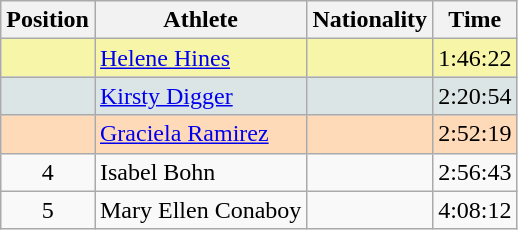<table class="wikitable sortable">
<tr>
<th>Position</th>
<th>Athlete</th>
<th>Nationality</th>
<th>Time</th>
</tr>
<tr bgcolor="#F7F6A8">
<td align=center></td>
<td><a href='#'>Helene Hines</a></td>
<td></td>
<td>1:46:22</td>
</tr>
<tr bgcolor="#DCE5E5">
<td align=center></td>
<td><a href='#'>Kirsty Digger</a></td>
<td></td>
<td>2:20:54</td>
</tr>
<tr bgcolor="#FFDAB9">
<td align=center></td>
<td><a href='#'>Graciela Ramirez</a></td>
<td></td>
<td>2:52:19</td>
</tr>
<tr>
<td align=center>4</td>
<td>Isabel Bohn</td>
<td></td>
<td>2:56:43</td>
</tr>
<tr>
<td align=center>5</td>
<td>Mary Ellen Conaboy</td>
<td></td>
<td>4:08:12</td>
</tr>
</table>
